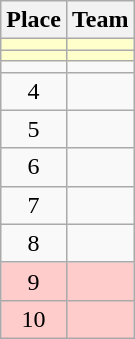<table class="wikitable">
<tr>
<th>Place</th>
<th>Team</th>
</tr>
<tr bgcolor=#ffffcc>
<td align=center></td>
<td></td>
</tr>
<tr bgcolor=#ffffcc>
<td align=center></td>
<td></td>
</tr>
<tr>
<td align=center></td>
<td></td>
</tr>
<tr>
<td align=center>4</td>
<td></td>
</tr>
<tr>
<td align=center>5</td>
<td></td>
</tr>
<tr>
<td align=center>6</td>
<td></td>
</tr>
<tr>
<td align=center>7</td>
<td></td>
</tr>
<tr>
<td align=center>8</td>
<td></td>
</tr>
<tr bgcolor=#ffcccc>
<td align=center>9</td>
<td></td>
</tr>
<tr bgcolor=#ffcccc>
<td align=center>10</td>
<td></td>
</tr>
</table>
